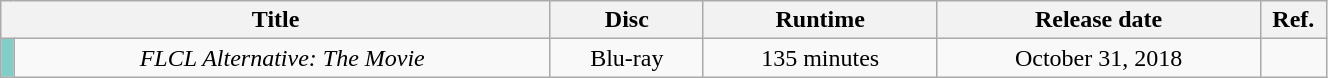<table class="wikitable" style="text-align: center; width: 70%;">
<tr>
<th colspan="2">Title</th>
<th>Disc</th>
<th>Runtime</th>
<th>Release date</th>
<th width="5%">Ref.</th>
</tr>
<tr>
<td rowspan="1" width="1%" style="background: #81CDC8;"></td>
<td><em>FLCL Alternative: The Movie</em></td>
<td>Blu-ray</td>
<td>135 minutes</td>
<td>October 31, 2018</td>
<td></td>
</tr>
</table>
